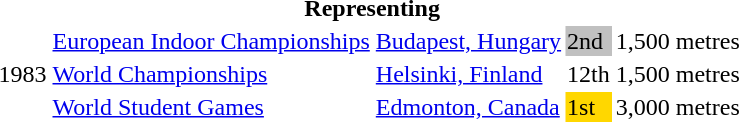<table>
<tr>
<th colspan="6">Representing </th>
</tr>
<tr>
<td rowspan=3>1983</td>
<td><a href='#'>European Indoor Championships</a></td>
<td><a href='#'>Budapest, Hungary</a></td>
<td bgcolor="silver">2nd</td>
<td>1,500 metres</td>
<td></td>
</tr>
<tr>
<td><a href='#'>World Championships</a></td>
<td><a href='#'>Helsinki, Finland</a></td>
<td>12th</td>
<td>1,500 metres</td>
<td></td>
</tr>
<tr>
<td><a href='#'>World Student Games</a></td>
<td><a href='#'>Edmonton, Canada</a></td>
<td bgcolor="gold">1st</td>
<td>3,000 metres</td>
<td></td>
</tr>
</table>
